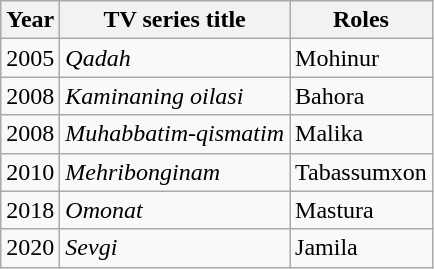<table class="wikitable sortable">
<tr>
<th>Year</th>
<th>TV series title</th>
<th>Roles</th>
</tr>
<tr>
<td>2005</td>
<td><em>Qadah</em></td>
<td>Mohinur</td>
</tr>
<tr>
<td>2008</td>
<td><em>Kaminaning oilasi</em></td>
<td>Bahora</td>
</tr>
<tr>
<td>2008</td>
<td><em>Muhabbatim-qismatim</em></td>
<td>Malika</td>
</tr>
<tr>
<td>2010</td>
<td><em>Mehribonginam</em></td>
<td>Tabassumxon</td>
</tr>
<tr>
<td>2018</td>
<td><em>Omonat</em></td>
<td>Mastura</td>
</tr>
<tr>
<td>2020</td>
<td><em>Sevgi</em></td>
<td>Jamila</td>
</tr>
</table>
